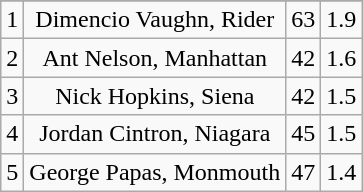<table class="wikitable sortable" style="text-align:center">
<tr>
</tr>
<tr>
<td>1</td>
<td>Dimencio Vaughn, Rider</td>
<td>63</td>
<td>1.9</td>
</tr>
<tr>
<td>2</td>
<td>Ant Nelson, Manhattan</td>
<td>42</td>
<td>1.6</td>
</tr>
<tr>
<td>3</td>
<td>Nick Hopkins, Siena</td>
<td>42</td>
<td>1.5</td>
</tr>
<tr>
<td>4</td>
<td>Jordan Cintron, Niagara</td>
<td>45</td>
<td>1.5</td>
</tr>
<tr>
<td>5</td>
<td>George Papas, Monmouth</td>
<td>47</td>
<td>1.4</td>
</tr>
</table>
